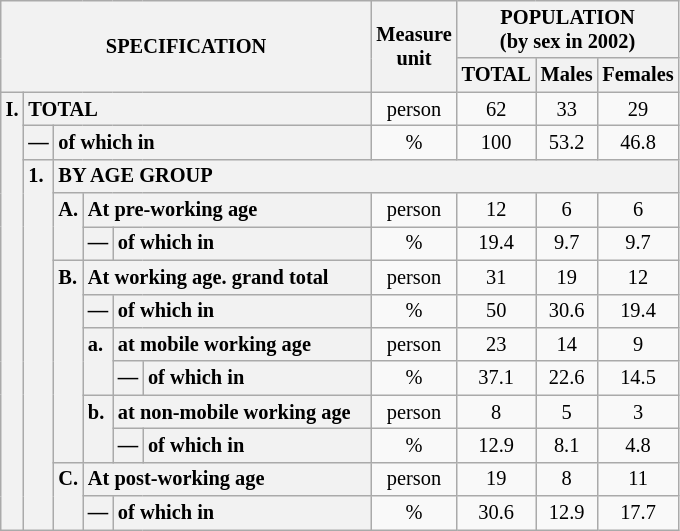<table class="wikitable" style="font-size:85%; text-align:center">
<tr>
<th rowspan="2" colspan="6">SPECIFICATION</th>
<th rowspan="2">Measure<br> unit</th>
<th colspan="3" rowspan="1">POPULATION<br> (by sex in 2002)</th>
</tr>
<tr>
<th>TOTAL</th>
<th>Males</th>
<th>Females</th>
</tr>
<tr>
<th style="text-align:left" valign="top" rowspan="13">I.</th>
<th style="text-align:left" colspan="5">TOTAL</th>
<td>person</td>
<td>62</td>
<td>33</td>
<td>29</td>
</tr>
<tr>
<th style="text-align:left" valign="top">—</th>
<th style="text-align:left" colspan="4">of which in</th>
<td>%</td>
<td>100</td>
<td>53.2</td>
<td>46.8</td>
</tr>
<tr>
<th style="text-align:left" valign="top" rowspan="11">1.</th>
<th style="text-align:left" colspan="19">BY AGE GROUP</th>
</tr>
<tr>
<th style="text-align:left" valign="top" rowspan="2">A.</th>
<th style="text-align:left" colspan="3">At pre-working age</th>
<td>person</td>
<td>12</td>
<td>6</td>
<td>6</td>
</tr>
<tr>
<th style="text-align:left" valign="top">—</th>
<th style="text-align:left" valign="top" colspan="2">of which in</th>
<td>%</td>
<td>19.4</td>
<td>9.7</td>
<td>9.7</td>
</tr>
<tr>
<th style="text-align:left" valign="top" rowspan="6">B.</th>
<th style="text-align:left" colspan="3">At working age. grand total</th>
<td>person</td>
<td>31</td>
<td>19</td>
<td>12</td>
</tr>
<tr>
<th style="text-align:left" valign="top">—</th>
<th style="text-align:left" valign="top" colspan="2">of which in</th>
<td>%</td>
<td>50</td>
<td>30.6</td>
<td>19.4</td>
</tr>
<tr>
<th style="text-align:left" valign="top" rowspan="2">a.</th>
<th style="text-align:left" colspan="2">at mobile working age</th>
<td>person</td>
<td>23</td>
<td>14</td>
<td>9</td>
</tr>
<tr>
<th style="text-align:left" valign="top">—</th>
<th style="text-align:left" valign="top" colspan="1">of which in                        </th>
<td>%</td>
<td>37.1</td>
<td>22.6</td>
<td>14.5</td>
</tr>
<tr>
<th style="text-align:left" valign="top" rowspan="2">b.</th>
<th style="text-align:left" colspan="2">at non-mobile working age</th>
<td>person</td>
<td>8</td>
<td>5</td>
<td>3</td>
</tr>
<tr>
<th style="text-align:left" valign="top">—</th>
<th style="text-align:left" valign="top" colspan="1">of which in                        </th>
<td>%</td>
<td>12.9</td>
<td>8.1</td>
<td>4.8</td>
</tr>
<tr>
<th style="text-align:left" valign="top" rowspan="2">C.</th>
<th style="text-align:left" colspan="3">At post-working age</th>
<td>person</td>
<td>19</td>
<td>8</td>
<td>11</td>
</tr>
<tr>
<th style="text-align:left" valign="top">—</th>
<th style="text-align:left" valign="top" colspan="2">of which in</th>
<td>%</td>
<td>30.6</td>
<td>12.9</td>
<td>17.7</td>
</tr>
</table>
